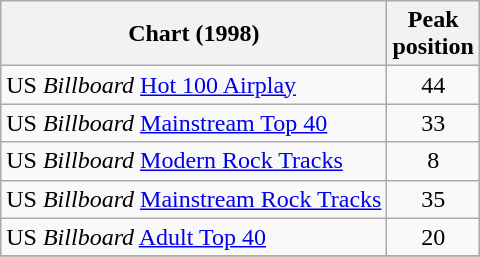<table class="wikitable sortable">
<tr>
<th>Chart (1998)</th>
<th>Peak<br>position</th>
</tr>
<tr>
<td>US <em>Billboard</em> <a href='#'>Hot 100 Airplay</a></td>
<td align="center">44</td>
</tr>
<tr>
<td>US <em>Billboard</em> <a href='#'>Mainstream Top 40</a></td>
<td align="center">33</td>
</tr>
<tr>
<td>US <em>Billboard</em> <a href='#'>Modern Rock Tracks</a></td>
<td align="center">8</td>
</tr>
<tr>
<td>US <em>Billboard</em> <a href='#'>Mainstream Rock Tracks</a></td>
<td align="center">35</td>
</tr>
<tr>
<td>US <em>Billboard</em> <a href='#'>Adult Top 40</a></td>
<td align="center">20</td>
</tr>
<tr>
</tr>
</table>
